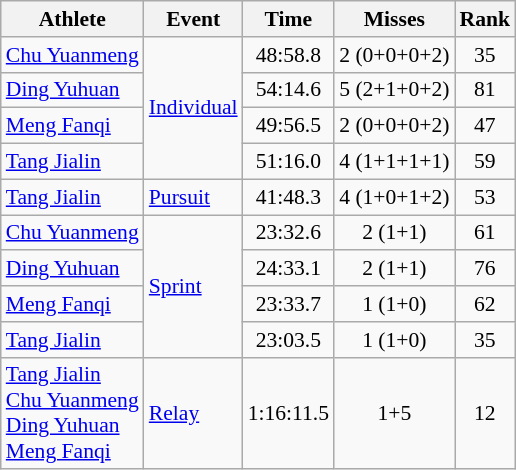<table class=wikitable style=font-size:90%;text-align:center>
<tr>
<th>Athlete</th>
<th>Event</th>
<th>Time</th>
<th>Misses</th>
<th>Rank</th>
</tr>
<tr>
<td align=left><a href='#'>Chu Yuanmeng</a></td>
<td align=left rowspan=4><a href='#'>Individual</a></td>
<td>48:58.8</td>
<td>2 (0+0+0+2)</td>
<td>35</td>
</tr>
<tr>
<td align=left><a href='#'>Ding Yuhuan</a></td>
<td>54:14.6</td>
<td>5 (2+1+0+2)</td>
<td>81</td>
</tr>
<tr>
<td align=left><a href='#'>Meng Fanqi</a></td>
<td>49:56.5</td>
<td>2 (0+0+0+2)</td>
<td>47</td>
</tr>
<tr>
<td align=left><a href='#'>Tang Jialin</a></td>
<td>51:16.0</td>
<td>4 (1+1+1+1)</td>
<td>59</td>
</tr>
<tr>
<td align=left><a href='#'>Tang Jialin</a></td>
<td align=left><a href='#'>Pursuit</a></td>
<td>41:48.3</td>
<td>4 (1+0+1+2)</td>
<td>53</td>
</tr>
<tr>
<td align=left><a href='#'>Chu Yuanmeng</a></td>
<td align=left rowspan=4><a href='#'>Sprint</a></td>
<td>23:32.6</td>
<td>2 (1+1)</td>
<td>61</td>
</tr>
<tr>
<td align=left><a href='#'>Ding Yuhuan</a></td>
<td>24:33.1</td>
<td>2 (1+1)</td>
<td>76</td>
</tr>
<tr>
<td align=left><a href='#'>Meng Fanqi</a></td>
<td>23:33.7</td>
<td>1 (1+0)</td>
<td>62</td>
</tr>
<tr>
<td align=left><a href='#'>Tang Jialin</a></td>
<td>23:03.5</td>
<td>1 (1+0)</td>
<td>35</td>
</tr>
<tr>
<td align=left><a href='#'>Tang Jialin</a><br><a href='#'>Chu Yuanmeng</a><br><a href='#'>Ding Yuhuan</a><br><a href='#'>Meng Fanqi</a></td>
<td align=left><a href='#'>Relay</a></td>
<td>1:16:11.5</td>
<td>1+5</td>
<td>12</td>
</tr>
</table>
